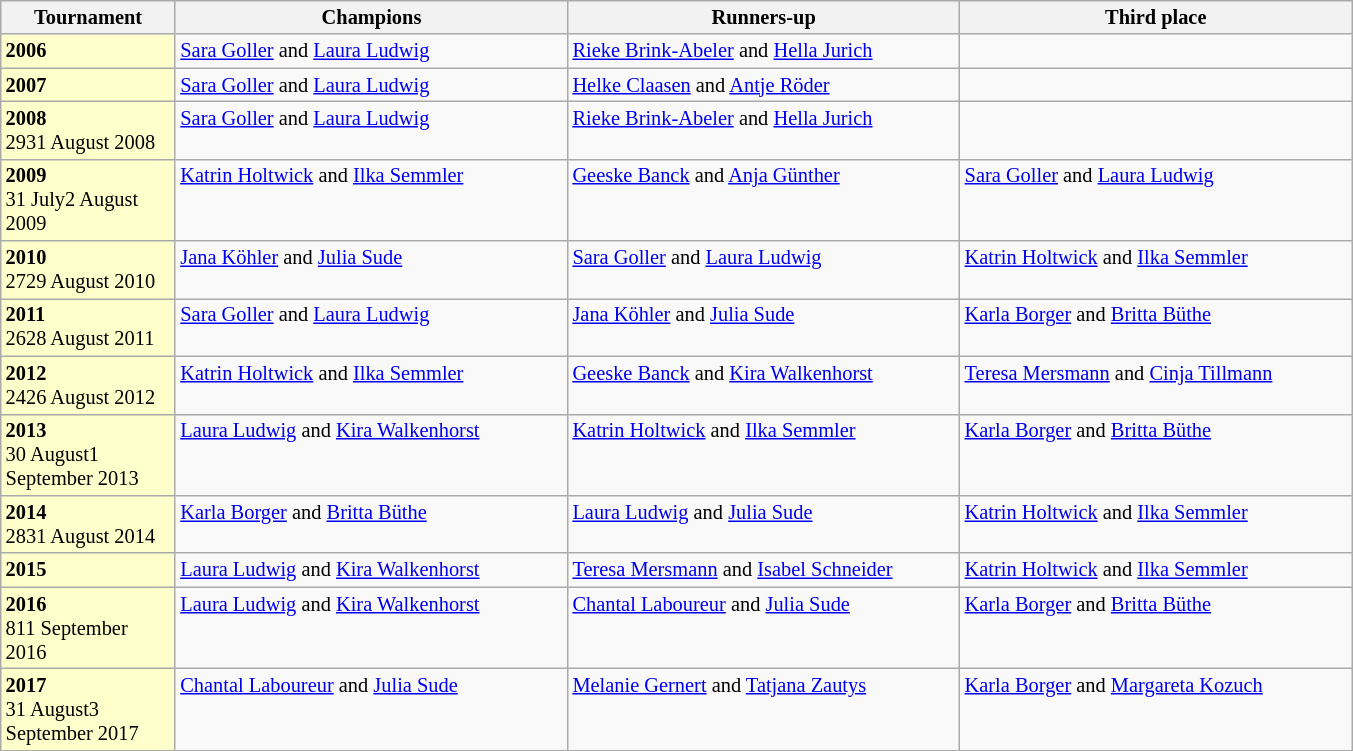<table class=wikitable style=font-size:85%>
<tr>
<th width=110>Tournament</th>
<th width=255>Champions</th>
<th width=255>Runners-up</th>
<th width=255>Third place</th>
</tr>
<tr valign=top>
<td style="background:#ffffcc;"><strong>2006</strong></td>
<td><a href='#'>Sara Goller</a> and <a href='#'>Laura Ludwig</a></td>
<td><a href='#'>Rieke Brink-Abeler</a> and <a href='#'>Hella Jurich</a></td>
<td></td>
</tr>
<tr valign=top>
<td style="background:#ffffcc;"><strong>2007</strong></td>
<td><a href='#'>Sara Goller</a> and <a href='#'>Laura Ludwig</a></td>
<td><a href='#'>Helke Claasen</a> and <a href='#'>Antje Röder</a></td>
<td></td>
</tr>
<tr valign=top>
<td style="background:#ffffcc;"><strong>2008</strong><br>2931 August 2008</td>
<td><a href='#'>Sara Goller</a> and <a href='#'>Laura Ludwig</a></td>
<td><a href='#'>Rieke Brink-Abeler</a> and <a href='#'>Hella Jurich</a></td>
<td></td>
</tr>
<tr valign=top>
<td style="background:#ffffcc;"><strong>2009</strong><br>31 July2 August 2009</td>
<td><a href='#'>Katrin Holtwick</a> and <a href='#'>Ilka Semmler</a></td>
<td><a href='#'>Geeske Banck</a> and <a href='#'>Anja Günther</a></td>
<td><a href='#'>Sara Goller</a> and <a href='#'>Laura Ludwig</a></td>
</tr>
<tr valign=top>
<td style="background:#ffffcc;"><strong>2010</strong><br>2729 August 2010</td>
<td><a href='#'>Jana Köhler</a> and <a href='#'>Julia Sude</a></td>
<td><a href='#'>Sara Goller</a> and <a href='#'>Laura Ludwig</a></td>
<td><a href='#'>Katrin Holtwick</a> and <a href='#'>Ilka Semmler</a></td>
</tr>
<tr valign=top>
<td style="background:#ffffcc;"><strong>2011</strong><br>2628 August 2011</td>
<td><a href='#'>Sara Goller</a> and <a href='#'>Laura Ludwig</a></td>
<td><a href='#'>Jana Köhler</a> and <a href='#'>Julia Sude</a></td>
<td><a href='#'>Karla Borger</a> and <a href='#'>Britta Büthe</a></td>
</tr>
<tr valign=top>
<td style="background:#ffffcc;"><strong>2012</strong><br>2426 August 2012</td>
<td><a href='#'>Katrin Holtwick</a> and <a href='#'>Ilka Semmler</a></td>
<td><a href='#'>Geeske Banck</a> and <a href='#'>Kira Walkenhorst</a></td>
<td><a href='#'>Teresa Mersmann</a> and <a href='#'>Cinja Tillmann</a></td>
</tr>
<tr valign=top>
<td style="background:#ffffcc;"><strong>2013</strong><br>30 August1 September 2013</td>
<td><a href='#'>Laura Ludwig</a> and <a href='#'>Kira Walkenhorst</a></td>
<td><a href='#'>Katrin Holtwick</a> and <a href='#'>Ilka Semmler</a></td>
<td><a href='#'>Karla Borger</a> and <a href='#'>Britta Büthe</a></td>
</tr>
<tr valign=top>
<td style="background:#ffffcc;"><strong>2014</strong><br>2831 August 2014</td>
<td><a href='#'>Karla Borger</a> and <a href='#'>Britta Büthe</a></td>
<td><a href='#'>Laura Ludwig</a> and <a href='#'>Julia Sude</a></td>
<td><a href='#'>Katrin Holtwick</a> and <a href='#'>Ilka Semmler</a></td>
</tr>
<tr valign=top>
<td style="background:#ffffcc;"><strong>2015</strong></td>
<td><a href='#'>Laura Ludwig</a> and <a href='#'>Kira Walkenhorst</a></td>
<td><a href='#'>Teresa Mersmann</a> and <a href='#'>Isabel Schneider</a></td>
<td><a href='#'>Katrin Holtwick</a> and <a href='#'>Ilka Semmler</a></td>
</tr>
<tr valign=top>
<td style="background:#ffffcc;"><strong>2016</strong><br>811 September 2016</td>
<td><a href='#'>Laura Ludwig</a> and <a href='#'>Kira Walkenhorst</a></td>
<td><a href='#'>Chantal Laboureur</a> and <a href='#'>Julia Sude</a></td>
<td><a href='#'>Karla Borger</a> and <a href='#'>Britta Büthe</a></td>
</tr>
<tr valign=top>
<td style="background:#ffffcc;"><strong>2017</strong><br>31 August3 September 2017</td>
<td><a href='#'>Chantal Laboureur</a> and <a href='#'>Julia Sude</a></td>
<td><a href='#'>Melanie Gernert</a> and <a href='#'>Tatjana Zautys</a></td>
<td><a href='#'>Karla Borger</a> and <a href='#'>Margareta Kozuch</a></td>
</tr>
</table>
